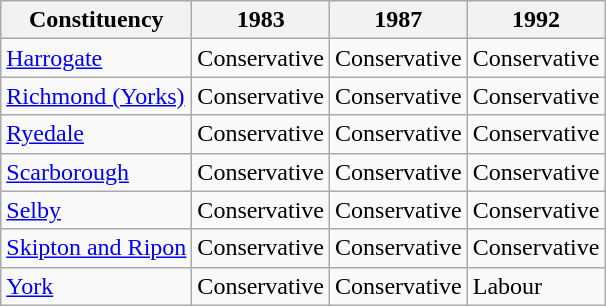<table class="wikitable">
<tr>
<th>Constituency</th>
<th>1983</th>
<th>1987</th>
<th>1992</th>
</tr>
<tr>
<td><a href='#'>Harrogate</a></td>
<td bgcolor=>Conservative</td>
<td bgcolor=>Conservative</td>
<td bgcolor=>Conservative</td>
</tr>
<tr>
<td><a href='#'>Richmond (Yorks)</a></td>
<td bgcolor=>Conservative</td>
<td bgcolor=>Conservative</td>
<td bgcolor=>Conservative</td>
</tr>
<tr>
<td><a href='#'>Ryedale</a></td>
<td bgcolor=>Conservative</td>
<td bgcolor=>Conservative</td>
<td bgcolor=>Conservative</td>
</tr>
<tr>
<td><a href='#'>Scarborough</a></td>
<td bgcolor=>Conservative</td>
<td bgcolor=>Conservative</td>
<td bgcolor=>Conservative</td>
</tr>
<tr>
<td><a href='#'>Selby</a></td>
<td bgcolor=>Conservative</td>
<td bgcolor=>Conservative</td>
<td bgcolor=>Conservative</td>
</tr>
<tr>
<td><a href='#'>Skipton and Ripon</a></td>
<td bgcolor=>Conservative</td>
<td bgcolor=>Conservative</td>
<td bgcolor=>Conservative</td>
</tr>
<tr>
<td><a href='#'>York</a></td>
<td bgcolor=>Conservative</td>
<td bgcolor=>Conservative</td>
<td bgcolor=>Labour</td>
</tr>
</table>
